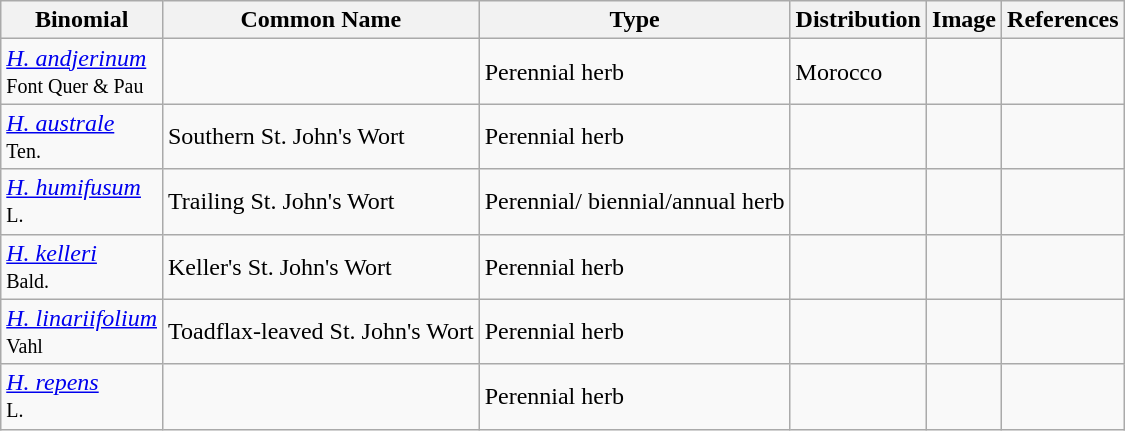<table class="wikitable mw-collapsible ">
<tr>
<th>Binomial</th>
<th>Common Name</th>
<th>Type</th>
<th>Distribution</th>
<th>Image</th>
<th>References</th>
</tr>
<tr>
<td><em><a href='#'>H. andjerinum</a></em><br><small>Font Quer & Pau</small></td>
<td></td>
<td>Perennial herb</td>
<td>Morocco</td>
<td></td>
<td></td>
</tr>
<tr>
<td><em><a href='#'>H. australe</a></em><br><small>Ten.</small></td>
<td>Southern St. John's Wort</td>
<td>Perennial herb</td>
<td></td>
<td></td>
<td></td>
</tr>
<tr>
<td><em><a href='#'>H. humifusum</a></em><br><small>L.</small></td>
<td>Trailing St. John's Wort</td>
<td>Perennial/ biennial/annual herb</td>
<td></td>
<td></td>
<td></td>
</tr>
<tr>
<td><em><a href='#'>H. kelleri</a></em><br><small>Bald.</small></td>
<td>Keller's St. John's Wort</td>
<td>Perennial herb</td>
<td></td>
<td></td>
<td></td>
</tr>
<tr>
<td><em><a href='#'>H. linariifolium</a></em><br><small>Vahl</small></td>
<td>Toadflax-leaved St. John's Wort</td>
<td>Perennial herb</td>
<td></td>
<td></td>
<td></td>
</tr>
<tr>
<td><em><a href='#'>H. repens</a></em><br><small>L.</small></td>
<td></td>
<td>Perennial herb</td>
<td></td>
<td></td>
<td></td>
</tr>
</table>
